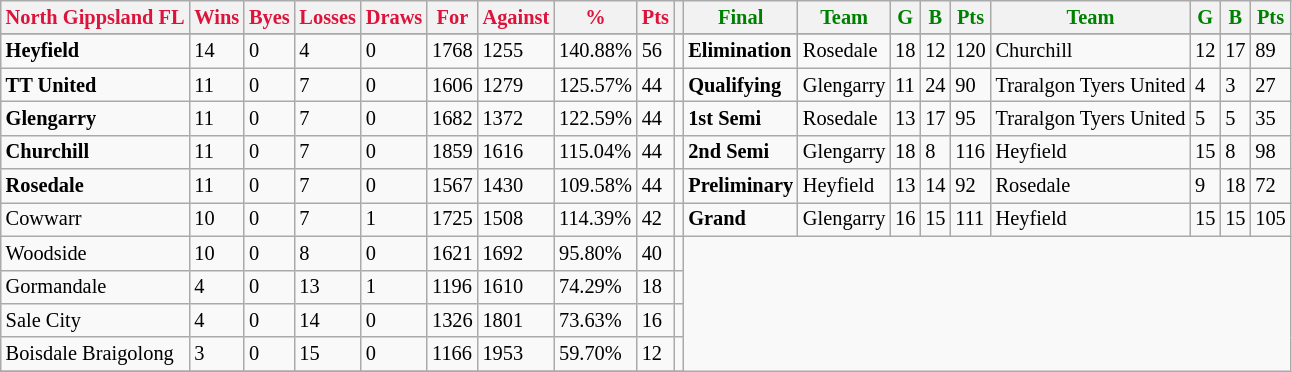<table style="font-size: 85%; text-align: left;" class="wikitable">
<tr>
<th style="color:crimson">North Gippsland FL</th>
<th style="color:crimson">Wins</th>
<th style="color:crimson">Byes</th>
<th style="color:crimson">Losses</th>
<th style="color:crimson">Draws</th>
<th style="color:crimson">For</th>
<th style="color:crimson">Against</th>
<th style="color:crimson">%</th>
<th style="color:crimson">Pts</th>
<th></th>
<th style="color:green">Final</th>
<th style="color:green">Team</th>
<th style="color:green">G</th>
<th style="color:green">B</th>
<th style="color:green">Pts</th>
<th style="color:green">Team</th>
<th style="color:green">G</th>
<th style="color:green">B</th>
<th style="color:green">Pts</th>
</tr>
<tr>
</tr>
<tr>
</tr>
<tr>
<td><strong>	Heyfield	</strong></td>
<td>14</td>
<td>0</td>
<td>4</td>
<td>0</td>
<td>1768</td>
<td>1255</td>
<td>140.88%</td>
<td>56</td>
<td></td>
<td><strong>Elimination</strong></td>
<td>Rosedale</td>
<td>18</td>
<td>12</td>
<td>120</td>
<td>Churchill</td>
<td>12</td>
<td>17</td>
<td>89</td>
</tr>
<tr>
<td><strong>	TT United	</strong></td>
<td>11</td>
<td>0</td>
<td>7</td>
<td>0</td>
<td>1606</td>
<td>1279</td>
<td>125.57%</td>
<td>44</td>
<td></td>
<td><strong>Qualifying</strong></td>
<td>Glengarry</td>
<td>11</td>
<td>24</td>
<td>90</td>
<td>Traralgon Tyers United</td>
<td>4</td>
<td>3</td>
<td>27</td>
</tr>
<tr>
<td><strong>	Glengarry	</strong></td>
<td>11</td>
<td>0</td>
<td>7</td>
<td>0</td>
<td>1682</td>
<td>1372</td>
<td>122.59%</td>
<td>44</td>
<td></td>
<td><strong>1st Semi</strong></td>
<td>Rosedale</td>
<td>13</td>
<td>17</td>
<td>95</td>
<td>Traralgon Tyers United</td>
<td>5</td>
<td>5</td>
<td>35</td>
</tr>
<tr>
<td><strong>	Churchill	</strong></td>
<td>11</td>
<td>0</td>
<td>7</td>
<td>0</td>
<td>1859</td>
<td>1616</td>
<td>115.04%</td>
<td>44</td>
<td></td>
<td><strong>2nd Semi</strong></td>
<td>Glengarry</td>
<td>18</td>
<td>8</td>
<td>116</td>
<td>Heyfield</td>
<td>15</td>
<td>8</td>
<td>98</td>
</tr>
<tr>
<td><strong>	Rosedale	</strong></td>
<td>11</td>
<td>0</td>
<td>7</td>
<td>0</td>
<td>1567</td>
<td>1430</td>
<td>109.58%</td>
<td>44</td>
<td></td>
<td><strong>Preliminary</strong></td>
<td>Heyfield</td>
<td>13</td>
<td>14</td>
<td>92</td>
<td>Rosedale</td>
<td>9</td>
<td>18</td>
<td>72</td>
</tr>
<tr>
<td>Cowwarr</td>
<td>10</td>
<td>0</td>
<td>7</td>
<td>1</td>
<td>1725</td>
<td>1508</td>
<td>114.39%</td>
<td>42</td>
<td></td>
<td><strong>Grand</strong></td>
<td>Glengarry</td>
<td>16</td>
<td>15</td>
<td>111</td>
<td>Heyfield</td>
<td>15</td>
<td>15</td>
<td>105</td>
</tr>
<tr>
<td>Woodside</td>
<td>10</td>
<td>0</td>
<td>8</td>
<td>0</td>
<td>1621</td>
<td>1692</td>
<td>95.80%</td>
<td>40</td>
<td></td>
</tr>
<tr>
<td>Gormandale</td>
<td>4</td>
<td>0</td>
<td>13</td>
<td>1</td>
<td>1196</td>
<td>1610</td>
<td>74.29%</td>
<td>18</td>
<td></td>
</tr>
<tr>
<td>Sale City</td>
<td>4</td>
<td>0</td>
<td>14</td>
<td>0</td>
<td>1326</td>
<td>1801</td>
<td>73.63%</td>
<td>16</td>
<td></td>
</tr>
<tr>
<td>Boisdale Braigolong</td>
<td>3</td>
<td>0</td>
<td>15</td>
<td>0</td>
<td>1166</td>
<td>1953</td>
<td>59.70%</td>
<td>12</td>
<td></td>
</tr>
<tr>
</tr>
</table>
